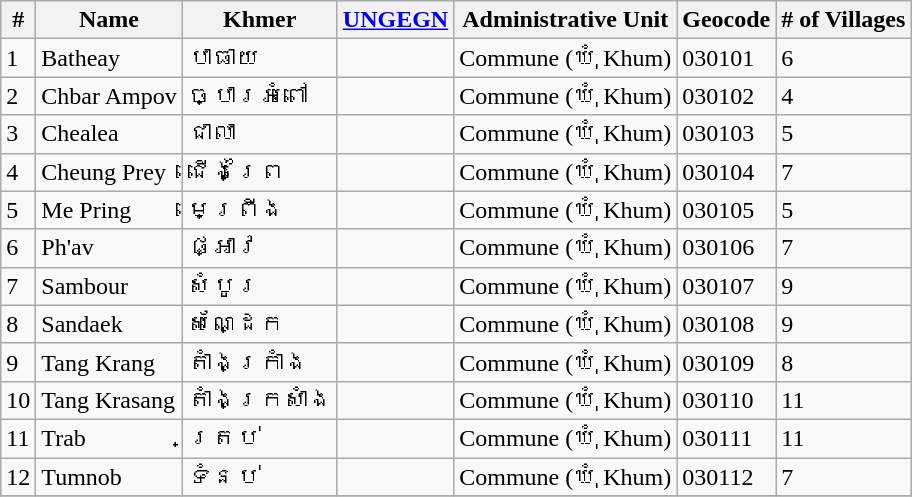<table class="wikitable sortable">
<tr>
<th>#</th>
<th>Name</th>
<th>Khmer</th>
<th><a href='#'>UNGEGN</a></th>
<th>Administrative Unit</th>
<th>Geocode</th>
<th># of Villages</th>
</tr>
<tr>
<td>1</td>
<td>Batheay</td>
<td>បាធាយ</td>
<td></td>
<td>Commune (ឃុំ Khum)</td>
<td>030101</td>
<td>6</td>
</tr>
<tr>
<td>2</td>
<td>Chbar Ampov</td>
<td>ច្បារអំពៅ</td>
<td></td>
<td>Commune (ឃុំ Khum)</td>
<td>030102</td>
<td>4</td>
</tr>
<tr>
<td>3</td>
<td>Chealea</td>
<td>ជាលា</td>
<td></td>
<td>Commune (ឃុំ Khum)</td>
<td>030103</td>
<td>5</td>
</tr>
<tr>
<td>4</td>
<td>Cheung Prey</td>
<td>ជើងព្រៃ</td>
<td></td>
<td>Commune (ឃុំ Khum)</td>
<td>030104</td>
<td>7</td>
</tr>
<tr>
<td>5</td>
<td>Me Pring</td>
<td>មេព្រីង</td>
<td></td>
<td>Commune (ឃុំ Khum)</td>
<td>030105</td>
<td>5</td>
</tr>
<tr>
<td>6</td>
<td>Ph'av</td>
<td>ផ្អាវ</td>
<td></td>
<td>Commune (ឃុំ Khum)</td>
<td>030106</td>
<td>7</td>
</tr>
<tr>
<td>7</td>
<td>Sambour</td>
<td>សំបូរ</td>
<td></td>
<td>Commune (ឃុំ Khum)</td>
<td>030107</td>
<td>9</td>
</tr>
<tr>
<td>8</td>
<td>Sandaek</td>
<td>សណ្ដែក</td>
<td></td>
<td>Commune (ឃុំ Khum)</td>
<td>030108</td>
<td>9</td>
</tr>
<tr>
<td>9</td>
<td>Tang Krang</td>
<td>តាំងក្រាំង</td>
<td></td>
<td>Commune (ឃុំ Khum)</td>
<td>030109</td>
<td>8</td>
</tr>
<tr>
<td>10</td>
<td>Tang Krasang</td>
<td>តាំងក្រសាំង</td>
<td></td>
<td>Commune (ឃុំ Khum)</td>
<td>030110</td>
<td>11</td>
</tr>
<tr>
<td>11</td>
<td>Trab</td>
<td>ត្រប់</td>
<td></td>
<td>Commune (ឃុំ Khum)</td>
<td>030111</td>
<td>11</td>
</tr>
<tr>
<td>12</td>
<td>Tumnob</td>
<td>ទំនប់</td>
<td></td>
<td>Commune (ឃុំ Khum)</td>
<td>030112</td>
<td>7</td>
</tr>
<tr>
</tr>
</table>
